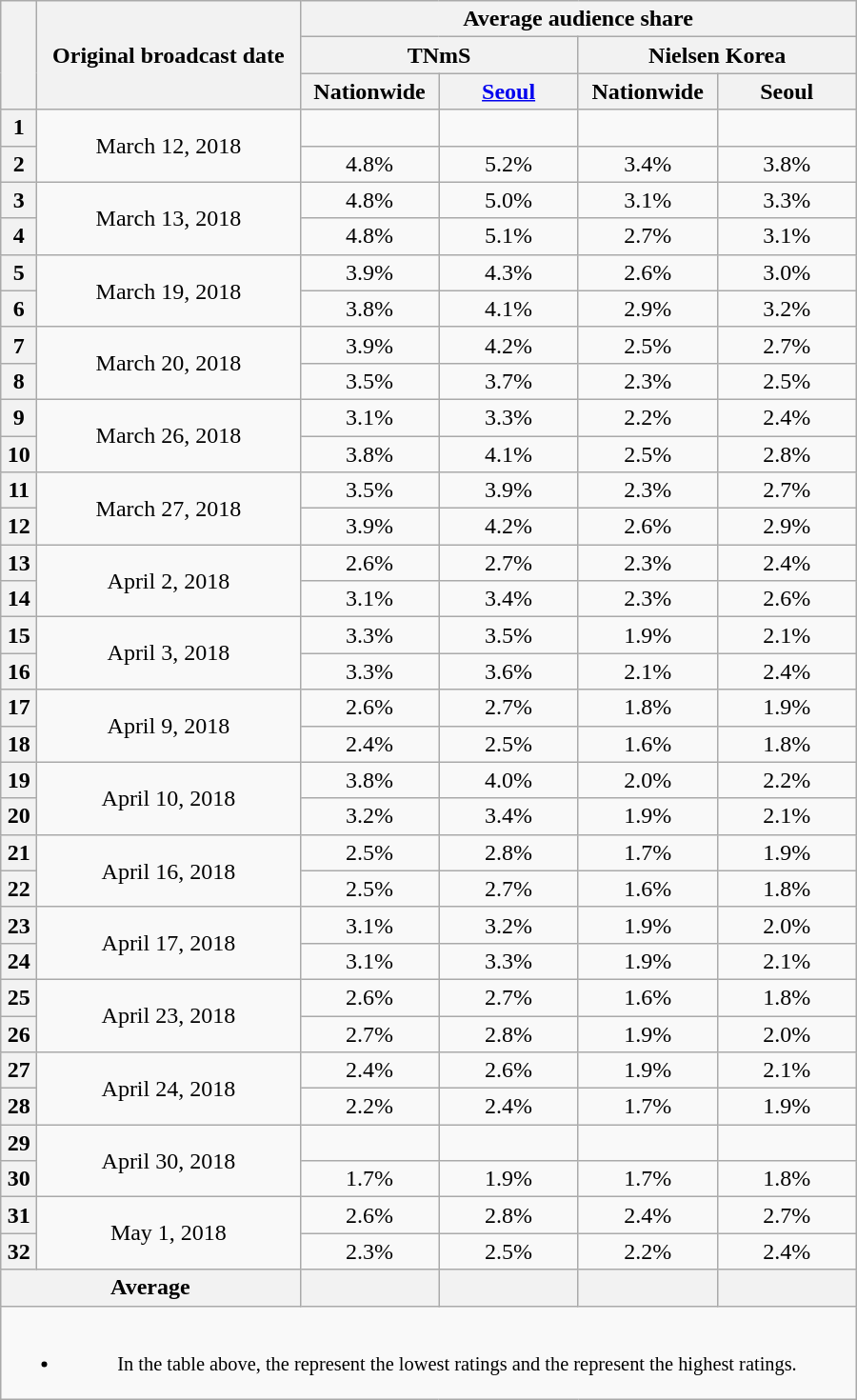<table class="wikitable" style="text-align:center; width:600px">
<tr>
<th rowspan="3"></th>
<th rowspan="3">Original broadcast date</th>
<th colspan="4">Average audience share</th>
</tr>
<tr>
<th colspan="2">TNmS</th>
<th colspan="2">Nielsen Korea</th>
</tr>
<tr>
<th width="90">Nationwide</th>
<th width="90"><a href='#'>Seoul</a></th>
<th width="90">Nationwide</th>
<th width="90">Seoul</th>
</tr>
<tr>
<th>1</th>
<td rowspan="2">March 12, 2018</td>
<td></td>
<td></td>
<td></td>
<td></td>
</tr>
<tr>
<th>2</th>
<td>4.8%</td>
<td>5.2%</td>
<td>3.4%</td>
<td>3.8%</td>
</tr>
<tr>
<th>3</th>
<td rowspan="2">March 13, 2018</td>
<td>4.8%</td>
<td>5.0%</td>
<td>3.1%</td>
<td>3.3%</td>
</tr>
<tr>
<th>4</th>
<td>4.8%</td>
<td>5.1%</td>
<td>2.7%</td>
<td>3.1%</td>
</tr>
<tr>
<th>5</th>
<td rowspan="2">March 19, 2018</td>
<td>3.9%</td>
<td>4.3%</td>
<td>2.6%</td>
<td>3.0%</td>
</tr>
<tr>
<th>6</th>
<td>3.8%</td>
<td>4.1%</td>
<td>2.9%</td>
<td>3.2%</td>
</tr>
<tr>
<th>7</th>
<td rowspan="2">March 20, 2018</td>
<td>3.9%</td>
<td>4.2%</td>
<td>2.5%</td>
<td>2.7%</td>
</tr>
<tr>
<th>8</th>
<td>3.5%</td>
<td>3.7%</td>
<td>2.3%</td>
<td>2.5%</td>
</tr>
<tr>
<th>9</th>
<td rowspan="2">March 26, 2018</td>
<td>3.1%</td>
<td>3.3%</td>
<td>2.2%</td>
<td>2.4%</td>
</tr>
<tr>
<th>10</th>
<td>3.8%</td>
<td>4.1%</td>
<td>2.5%</td>
<td>2.8%</td>
</tr>
<tr>
<th>11</th>
<td rowspan="2">March 27, 2018</td>
<td>3.5%</td>
<td>3.9%</td>
<td>2.3%</td>
<td>2.7%</td>
</tr>
<tr>
<th>12</th>
<td>3.9%</td>
<td>4.2%</td>
<td>2.6%</td>
<td>2.9%</td>
</tr>
<tr>
<th>13</th>
<td rowspan="2">April 2, 2018</td>
<td>2.6%</td>
<td>2.7%</td>
<td>2.3%</td>
<td>2.4%</td>
</tr>
<tr>
<th>14</th>
<td>3.1%</td>
<td>3.4%</td>
<td>2.3%</td>
<td>2.6%</td>
</tr>
<tr>
<th>15</th>
<td rowspan="2">April 3, 2018</td>
<td>3.3%</td>
<td>3.5%</td>
<td>1.9%</td>
<td>2.1%</td>
</tr>
<tr>
<th>16</th>
<td>3.3%</td>
<td>3.6%</td>
<td>2.1%</td>
<td>2.4%</td>
</tr>
<tr>
<th>17</th>
<td rowspan="2">April 9, 2018</td>
<td>2.6%</td>
<td>2.7%</td>
<td>1.8%</td>
<td>1.9%</td>
</tr>
<tr>
<th>18</th>
<td>2.4%</td>
<td>2.5%</td>
<td>1.6%</td>
<td>1.8%</td>
</tr>
<tr>
<th>19</th>
<td rowspan="2">April 10, 2018</td>
<td>3.8%</td>
<td>4.0%</td>
<td>2.0%</td>
<td>2.2%</td>
</tr>
<tr>
<th>20</th>
<td>3.2%</td>
<td>3.4%</td>
<td>1.9%</td>
<td>2.1%</td>
</tr>
<tr>
<th>21</th>
<td rowspan="2">April 16, 2018</td>
<td>2.5%</td>
<td>2.8%</td>
<td>1.7%</td>
<td>1.9%</td>
</tr>
<tr>
<th>22</th>
<td>2.5%</td>
<td>2.7%</td>
<td>1.6%</td>
<td>1.8%</td>
</tr>
<tr>
<th>23</th>
<td rowspan="2">April 17, 2018</td>
<td>3.1%</td>
<td>3.2%</td>
<td>1.9%</td>
<td>2.0%</td>
</tr>
<tr>
<th>24</th>
<td>3.1%</td>
<td>3.3%</td>
<td>1.9%</td>
<td>2.1%</td>
</tr>
<tr>
<th>25</th>
<td rowspan="2">April 23, 2018</td>
<td>2.6%</td>
<td>2.7%</td>
<td>1.6%</td>
<td>1.8%</td>
</tr>
<tr>
<th>26</th>
<td>2.7%</td>
<td>2.8%</td>
<td>1.9%</td>
<td>2.0%</td>
</tr>
<tr>
<th>27</th>
<td rowspan="2">April 24, 2018</td>
<td>2.4%</td>
<td>2.6%</td>
<td>1.9%</td>
<td>2.1%</td>
</tr>
<tr>
<th>28</th>
<td>2.2%</td>
<td>2.4%</td>
<td>1.7%</td>
<td>1.9%</td>
</tr>
<tr>
<th>29</th>
<td rowspan="2">April 30, 2018</td>
<td></td>
<td></td>
<td></td>
<td></td>
</tr>
<tr>
<th>30</th>
<td>1.7%</td>
<td>1.9%</td>
<td>1.7%</td>
<td>1.8%</td>
</tr>
<tr>
<th>31</th>
<td rowspan="2">May 1, 2018</td>
<td>2.6%</td>
<td>2.8%</td>
<td>2.4%</td>
<td>2.7%</td>
</tr>
<tr>
<th>32</th>
<td>2.3%</td>
<td>2.5%</td>
<td>2.2%</td>
<td>2.4%</td>
</tr>
<tr>
<th colspan="2">Average</th>
<th></th>
<th></th>
<th></th>
<th></th>
</tr>
<tr>
<td colspan="6" style="font-size:85%"><br><ul><li>In the table above, the <strong></strong> represent the lowest ratings and the <strong></strong> represent the highest ratings.</li></ul></td>
</tr>
</table>
